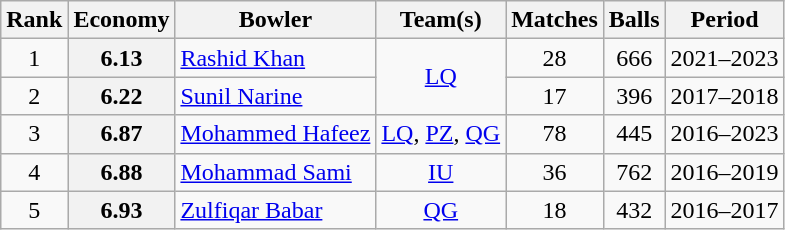<table class="wikitable" style="text-align:center;">
<tr>
<th>Rank</th>
<th>Economy</th>
<th>Bowler</th>
<th>Team(s)</th>
<th>Matches</th>
<th>Balls</th>
<th>Period</th>
</tr>
<tr>
<td>1</td>
<th>6.13</th>
<td style="text-align:left"><a href='#'>Rashid Khan</a></td>
<td rowspan="2"><a href='#'>LQ</a></td>
<td>28</td>
<td>666</td>
<td>2021–2023</td>
</tr>
<tr>
<td>2</td>
<th>6.22</th>
<td style="text-align:left"><a href='#'>Sunil Narine</a></td>
<td>17</td>
<td>396</td>
<td>2017–2018</td>
</tr>
<tr>
<td>3</td>
<th>6.87</th>
<td style="text-align:left"><a href='#'>Mohammed Hafeez</a></td>
<td><a href='#'>LQ</a>, <a href='#'>PZ</a>, <a href='#'>QG</a></td>
<td>78</td>
<td>445</td>
<td>2016–2023</td>
</tr>
<tr>
<td>4</td>
<th>6.88</th>
<td style="text-align:left"><a href='#'>Mohammad Sami</a></td>
<td><a href='#'>IU</a></td>
<td>36</td>
<td>762</td>
<td>2016–2019</td>
</tr>
<tr>
<td>5</td>
<th>6.93</th>
<td style="text-align:left"><a href='#'>Zulfiqar Babar</a></td>
<td><a href='#'>QG</a></td>
<td>18</td>
<td>432</td>
<td>2016–2017</td>
</tr>
</table>
